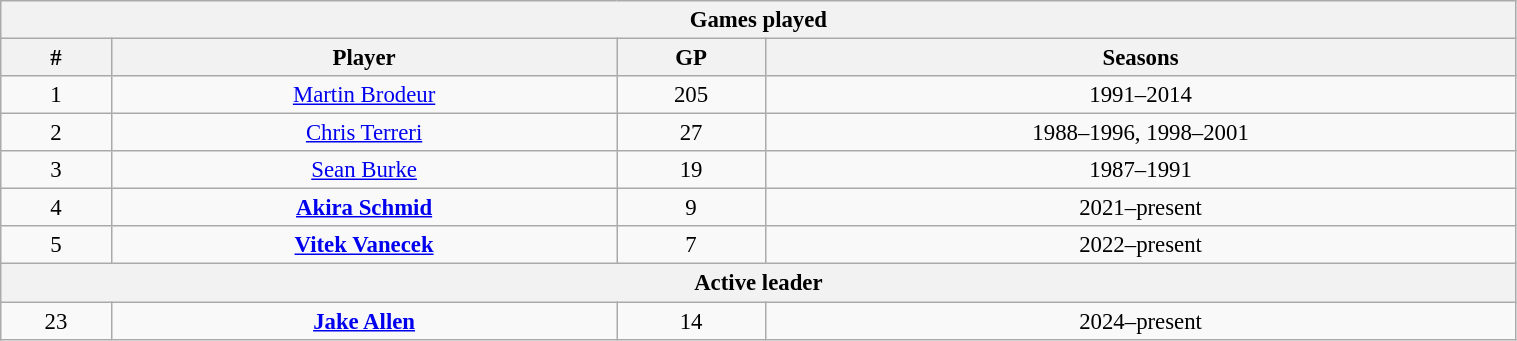<table class="wikitable" style="text-align: center; font-size: 95%" width="80%">
<tr>
<th colspan="4">Games played</th>
</tr>
<tr>
<th>#</th>
<th>Player</th>
<th>GP</th>
<th>Seasons</th>
</tr>
<tr>
<td>1</td>
<td><a href='#'>Martin Brodeur</a></td>
<td>205</td>
<td>1991–2014</td>
</tr>
<tr>
<td>2</td>
<td><a href='#'>Chris Terreri</a></td>
<td>27</td>
<td>1988–1996, 1998–2001</td>
</tr>
<tr>
<td>3</td>
<td><a href='#'>Sean Burke</a></td>
<td>19</td>
<td>1987–1991</td>
</tr>
<tr>
<td>4</td>
<td><strong><a href='#'>Akira Schmid</a></strong></td>
<td>9</td>
<td>2021–present</td>
</tr>
<tr>
<td>5</td>
<td><strong><a href='#'>Vitek Vanecek</a></strong></td>
<td>7</td>
<td>2022–present</td>
</tr>
<tr>
<th colspan="4">Active leader</th>
</tr>
<tr>
<td>23</td>
<td><strong><a href='#'>Jake Allen</a></strong></td>
<td>14</td>
<td>2024–present</td>
</tr>
</table>
